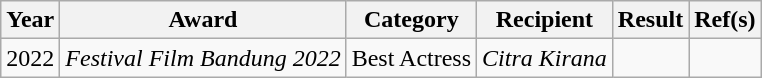<table class="wikitable">
<tr>
<th>Year</th>
<th>Award</th>
<th>Category</th>
<th>Recipient</th>
<th>Result</th>
<th>Ref(s)</th>
</tr>
<tr>
<td>2022</td>
<td><em>Festival Film Bandung 2022</em></td>
<td>Best Actress</td>
<td><em>Citra Kirana</em></td>
<td></td>
<td></td>
</tr>
</table>
